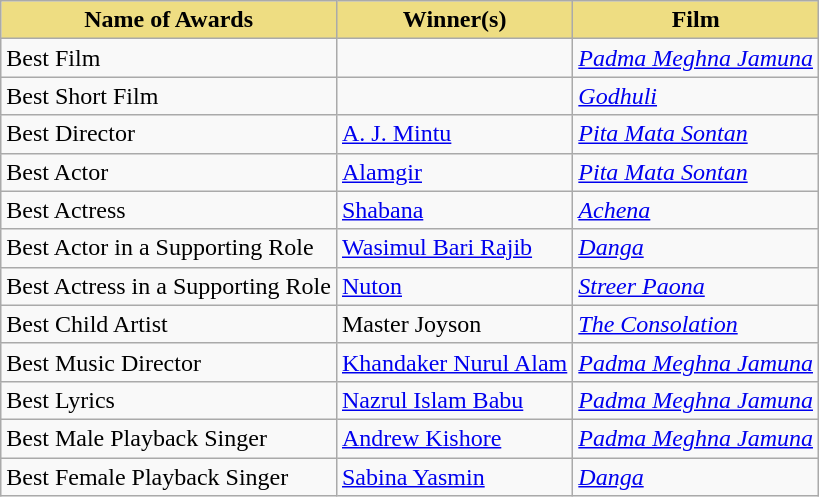<table class="wikitable">
<tr>
<th style="background:#EEDD82;">Name of Awards</th>
<th style="background:#EEDD82;">Winner(s)</th>
<th style="background:#EEDD82;">Film</th>
</tr>
<tr>
<td>Best Film</td>
<td></td>
<td><em><a href='#'>Padma Meghna Jamuna</a></em></td>
</tr>
<tr>
<td>Best Short Film</td>
<td></td>
<td><em><a href='#'>Godhuli</a></em></td>
</tr>
<tr>
<td>Best Director</td>
<td><a href='#'>A. J. Mintu</a></td>
<td><em><a href='#'>Pita Mata Sontan</a></em></td>
</tr>
<tr>
<td>Best Actor</td>
<td><a href='#'>Alamgir</a></td>
<td><em><a href='#'>Pita Mata Sontan</a></em></td>
</tr>
<tr>
<td>Best Actress</td>
<td><a href='#'>Shabana</a></td>
<td><em><a href='#'>Achena</a></em></td>
</tr>
<tr>
<td>Best Actor in a Supporting Role</td>
<td><a href='#'>Wasimul Bari Rajib</a></td>
<td><em><a href='#'>Danga</a></em></td>
</tr>
<tr>
<td>Best Actress in a Supporting Role</td>
<td><a href='#'>Nuton</a></td>
<td><em><a href='#'>Streer Paona</a></em></td>
</tr>
<tr>
<td>Best Child Artist</td>
<td>Master Joyson</td>
<td><em><a href='#'>The Consolation</a></em></td>
</tr>
<tr>
<td>Best Music Director</td>
<td><a href='#'>Khandaker Nurul Alam</a></td>
<td><em><a href='#'>Padma Meghna Jamuna</a></em></td>
</tr>
<tr>
<td>Best Lyrics</td>
<td><a href='#'>Nazrul Islam Babu</a></td>
<td><em><a href='#'>Padma Meghna Jamuna</a></em></td>
</tr>
<tr>
<td>Best Male Playback Singer</td>
<td><a href='#'>Andrew Kishore</a></td>
<td><em><a href='#'>Padma Meghna Jamuna</a></em></td>
</tr>
<tr>
<td>Best Female Playback Singer</td>
<td><a href='#'>Sabina Yasmin</a></td>
<td><em><a href='#'>Danga</a></em></td>
</tr>
</table>
